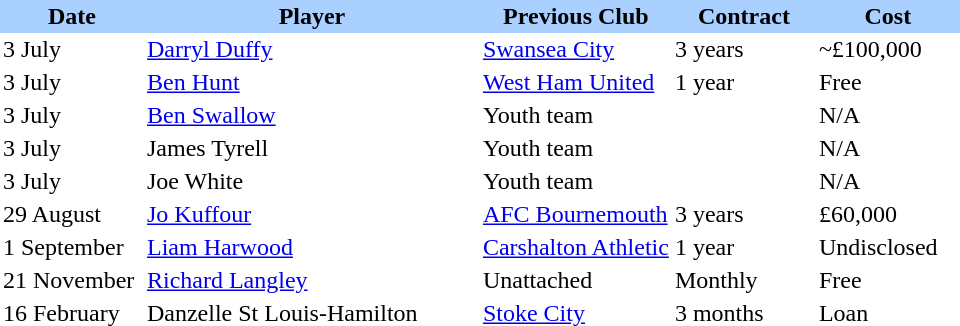<table border="0" cellspacing="0" cellpadding="2">
<tr bgcolor=AAD0FF>
<th width=15%>Date</th>
<th width=35%>Player</th>
<th width=20%>Previous Club</th>
<th width=15%>Contract</th>
<th width=15%>Cost</th>
</tr>
<tr>
<td>3 July</td>
<td> <a href='#'>Darryl Duffy</a></td>
<td><a href='#'>Swansea City</a></td>
<td>3 years</td>
<td>~£100,000</td>
</tr>
<tr>
<td>3 July</td>
<td> <a href='#'>Ben Hunt</a></td>
<td><a href='#'>West Ham United</a></td>
<td>1 year</td>
<td>Free</td>
</tr>
<tr>
<td>3 July</td>
<td> <a href='#'>Ben Swallow</a></td>
<td>Youth team</td>
<td></td>
<td>N/A</td>
</tr>
<tr>
<td>3 July</td>
<td> James Tyrell</td>
<td>Youth team</td>
<td></td>
<td>N/A</td>
</tr>
<tr>
<td>3 July</td>
<td> Joe White</td>
<td>Youth team</td>
<td></td>
<td>N/A</td>
</tr>
<tr>
<td>29 August</td>
<td> <a href='#'>Jo Kuffour</a></td>
<td><a href='#'>AFC Bournemouth</a></td>
<td>3 years</td>
<td>£60,000</td>
</tr>
<tr>
<td>1 September</td>
<td> <a href='#'>Liam Harwood</a></td>
<td><a href='#'>Carshalton Athletic</a></td>
<td>1 year</td>
<td>Undisclosed</td>
</tr>
<tr>
<td>21 November</td>
<td> <a href='#'>Richard Langley</a></td>
<td>Unattached</td>
<td>Monthly</td>
<td>Free</td>
</tr>
<tr>
<td>16 February</td>
<td> Danzelle St Louis-Hamilton</td>
<td><a href='#'>Stoke City</a></td>
<td>3 months</td>
<td>Loan</td>
</tr>
</table>
